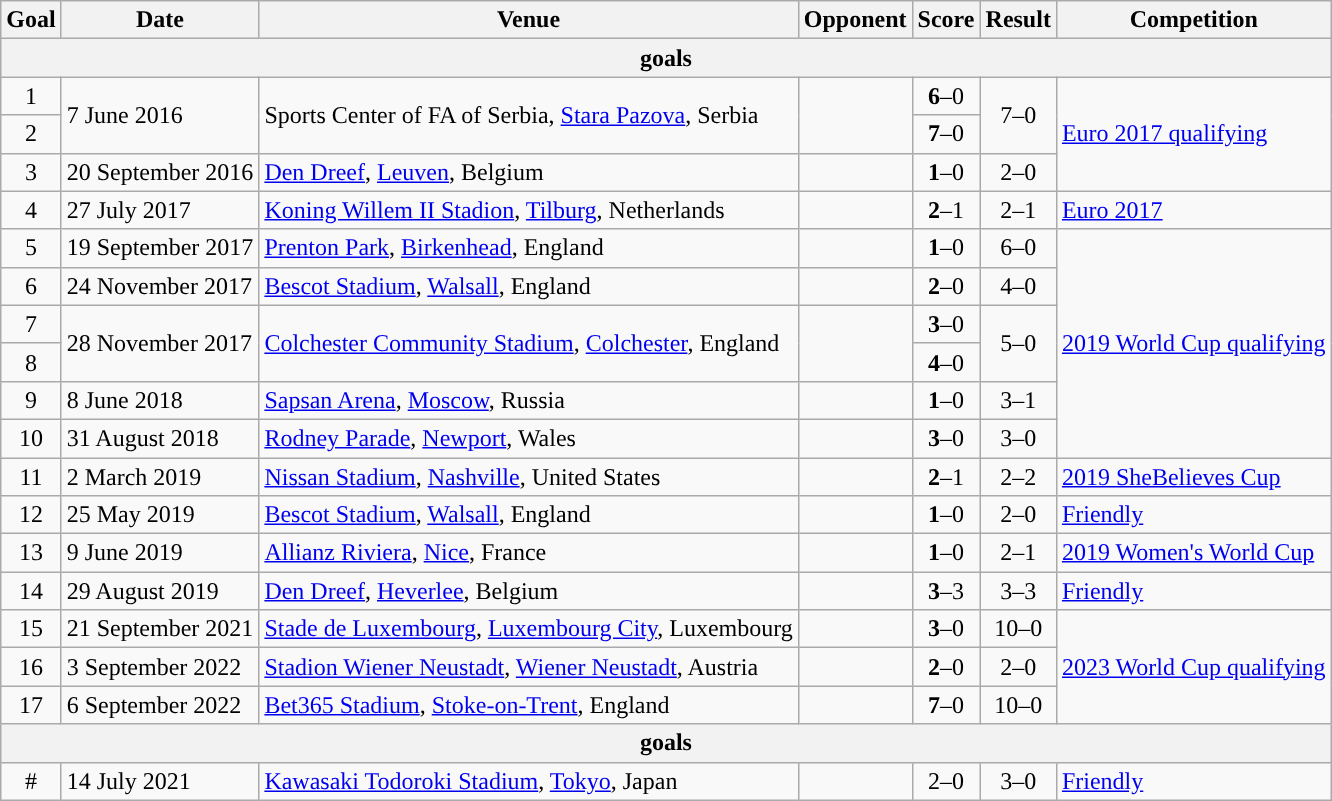<table class="wikitable sortable plainrowheaders">
<tr>
<th>Goal</th>
<th>Date</th>
<th>Venue</th>
<th>Opponent</th>
<th>Score</th>
<th>Result</th>
<th>Competition</th>
</tr>
<tr>
<th colspan="7"> goals</th>
</tr>
<tr>
<td align="center">1</td>
<td rowspan="2">7 June 2016</td>
<td rowspan="2">Sports Center of FA of Serbia, <a href='#'>Stara Pazova</a>, Serbia</td>
<td rowspan="2"></td>
<td align="center"><strong>6</strong>–0</td>
<td align="center" rowspan="2">7–0</td>
<td rowspan="3"><a href='#'>Euro 2017 qualifying</a></td>
</tr>
<tr>
<td align="center">2</td>
<td align="center"><strong>7</strong>–0</td>
</tr>
<tr>
<td align="center">3</td>
<td>20 September 2016</td>
<td><a href='#'>Den Dreef</a>, <a href='#'>Leuven</a>, Belgium</td>
<td></td>
<td align="center"><strong>1</strong>–0</td>
<td align="center">2–0</td>
</tr>
<tr>
<td align="center">4</td>
<td>27 July 2017</td>
<td><a href='#'>Koning Willem II Stadion</a>, <a href='#'>Tilburg</a>, Netherlands</td>
<td></td>
<td align="center"><strong>2</strong>–1</td>
<td align="center">2–1</td>
<td><a href='#'>Euro 2017</a></td>
</tr>
<tr>
<td align="center">5</td>
<td>19 September 2017</td>
<td><a href='#'>Prenton Park</a>, <a href='#'>Birkenhead</a>, England</td>
<td></td>
<td align="center"><strong>1</strong>–0</td>
<td align="center">6–0</td>
<td rowspan="6"><a href='#'>2019 World Cup qualifying</a></td>
</tr>
<tr>
<td align="center">6</td>
<td>24 November 2017</td>
<td><a href='#'>Bescot Stadium</a>, <a href='#'>Walsall</a>, England</td>
<td></td>
<td align="center"><strong>2</strong>–0</td>
<td align="center">4–0</td>
</tr>
<tr>
<td align="center">7</td>
<td rowspan="2">28 November 2017</td>
<td rowspan="2"><a href='#'>Colchester Community Stadium</a>, <a href='#'>Colchester</a>, England</td>
<td rowspan="2"></td>
<td align="center"><strong>3</strong>–0</td>
<td align="center" rowspan="2">5–0</td>
</tr>
<tr>
<td align="center">8</td>
<td align="center"><strong>4</strong>–0</td>
</tr>
<tr>
<td align="center">9</td>
<td>8 June 2018</td>
<td><a href='#'>Sapsan Arena</a>, <a href='#'>Moscow</a>, Russia</td>
<td></td>
<td align="center"><strong>1</strong>–0</td>
<td align="center">3–1</td>
</tr>
<tr>
<td align="center">10</td>
<td>31 August 2018</td>
<td><a href='#'>Rodney Parade</a>, <a href='#'>Newport</a>, Wales</td>
<td></td>
<td align="center"><strong>3</strong>–0</td>
<td align="center">3–0</td>
</tr>
<tr>
<td align="center">11</td>
<td>2 March 2019</td>
<td><a href='#'>Nissan Stadium</a>, <a href='#'>Nashville</a>, United States</td>
<td></td>
<td align="center"><strong>2</strong>–1</td>
<td align="center">2–2</td>
<td><a href='#'>2019 SheBelieves Cup</a></td>
</tr>
<tr>
<td align="center">12</td>
<td>25 May 2019</td>
<td><a href='#'>Bescot Stadium</a>, <a href='#'>Walsall</a>, England</td>
<td></td>
<td align="center"><strong>1</strong>–0</td>
<td align="center">2–0</td>
<td><a href='#'>Friendly</a></td>
</tr>
<tr>
<td align="center">13</td>
<td>9 June 2019</td>
<td><a href='#'>Allianz Riviera</a>, <a href='#'>Nice</a>, France</td>
<td></td>
<td align="center"><strong>1</strong>–0</td>
<td align="center">2–1</td>
<td><a href='#'>2019 Women's World Cup</a></td>
</tr>
<tr>
<td align="center">14</td>
<td>29 August 2019</td>
<td><a href='#'>Den Dreef</a>, <a href='#'>Heverlee</a>, Belgium</td>
<td></td>
<td align="center"><strong>3</strong>–3</td>
<td align="center">3–3</td>
<td><a href='#'>Friendly</a></td>
</tr>
<tr>
<td align="center">15</td>
<td>21 September 2021</td>
<td><a href='#'>Stade de Luxembourg</a>, <a href='#'>Luxembourg City</a>, Luxembourg</td>
<td></td>
<td align="center"><strong>3</strong>–0</td>
<td align="center">10–0</td>
<td rowspan="3"><a href='#'>2023 World Cup qualifying</a></td>
</tr>
<tr>
<td align="center">16</td>
<td>3 September 2022</td>
<td><a href='#'>Stadion Wiener Neustadt</a>, <a href='#'>Wiener Neustadt</a>, Austria</td>
<td></td>
<td align="center"><strong>2</strong>–0</td>
<td align="center">2–0</td>
</tr>
<tr>
<td align="center">17</td>
<td>6 September 2022</td>
<td><a href='#'>Bet365 Stadium</a>, <a href='#'>Stoke-on-Trent</a>, England</td>
<td></td>
<td align="center"><strong>7</strong>–0</td>
<td align="center">10–0</td>
</tr>
<tr>
<th colspan="7"> goals</th>
</tr>
<tr>
<td align="center">#<br></td>
<td>14 July 2021</td>
<td><a href='#'>Kawasaki Todoroki Stadium</a>, <a href='#'>Tokyo</a>, Japan</td>
<td></td>
<td align="center">2–0</td>
<td style="text-align:center">3–0</td>
<td rowspan="2"><a href='#'>Friendly</a></td>
</tr>
</table>
